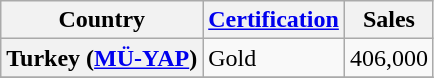<table class="wikitable sortable plainrowheaders">
<tr>
<th>Country</th>
<th><a href='#'>Certification</a></th>
<th>Sales</th>
</tr>
<tr>
<th scope="row">Turkey (<a href='#'>MÜ-YAP</a>)</th>
<td>Gold</td>
<td>406,000</td>
</tr>
<tr>
</tr>
</table>
